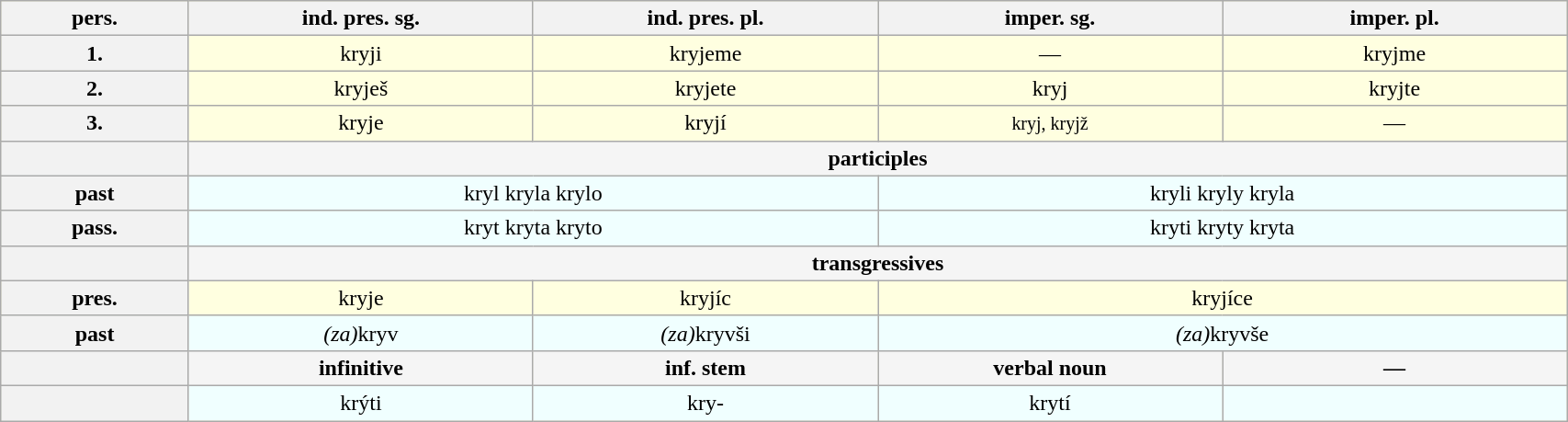<table class="wikitable" border="1" width=90% style="text-align:center; background:lightyellow">
<tr>
<th>pers.</th>
<th width=22%>ind. pres. sg.</th>
<th width=22%>ind. pres. pl.</th>
<th width=22%>imper. sg.</th>
<th width=22%>imper. pl.</th>
</tr>
<tr>
<th>1.</th>
<td>kryji</td>
<td>kryjeme</td>
<td>—</td>
<td>kryjme</td>
</tr>
<tr>
<th>2.</th>
<td>kryješ</td>
<td>kryjete</td>
<td>kryj</td>
<td>kryjte</td>
</tr>
<tr>
<th>3.</th>
<td>kryje</td>
<td>kryjí</td>
<td><small>kryj, kryjž</small></td>
<td>—</td>
</tr>
<tr style="font-weight:bold; background:whitesmoke">
<th> </th>
<td colspan=4>participles</td>
</tr>
<tr style="background:azure">
<th>past</th>
<td colspan=2>kryl kryla krylo</td>
<td colspan=2>kryli kryly kryla</td>
</tr>
<tr style="background:azure">
<th>pass.</th>
<td colspan=2>kryt kryta kryto</td>
<td colspan=2>kryti kryty kryta</td>
</tr>
<tr style="font-weight:bold; background:whitesmoke">
<th> </th>
<td colspan=4>transgressives</td>
</tr>
<tr>
<th>pres.</th>
<td>kryje</td>
<td>kryjíc</td>
<td colspan=2>kryjíce</td>
</tr>
<tr style="background:azure">
<th>past</th>
<td><em>(za)</em>kryv</td>
<td><em>(za)</em>kryvši</td>
<td colspan=2><em>(za)</em>kryvše</td>
</tr>
<tr style="font-weight:bold; background:whitesmoke">
<th> </th>
<td>infinitive</td>
<td>inf. stem</td>
<td>verbal noun</td>
<td>—</td>
</tr>
<tr style="background:azure">
<th> </th>
<td>krýti</td>
<td>kry-</td>
<td>krytí</td>
<td></td>
</tr>
</table>
